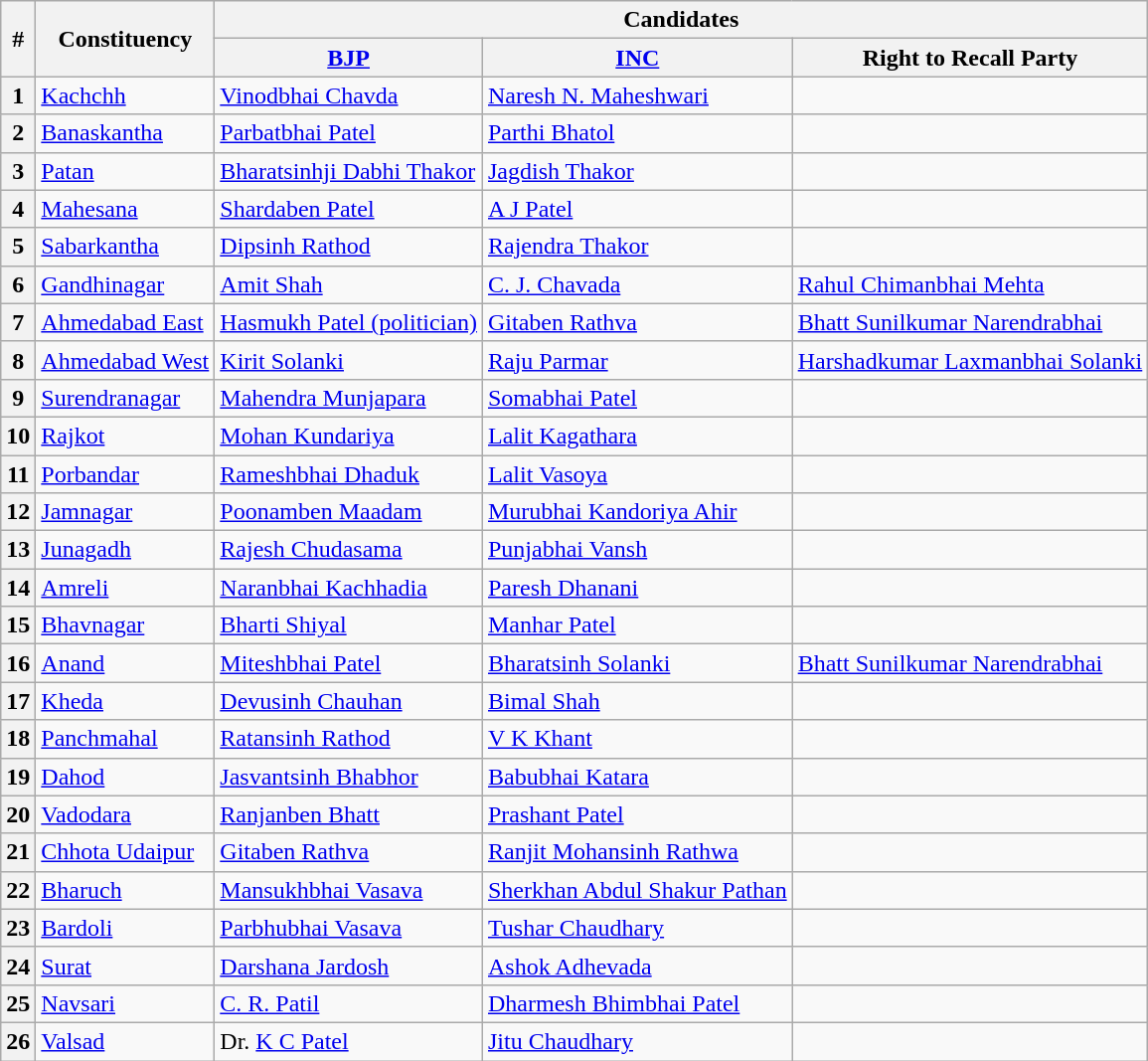<table class="wikitable sortable">
<tr>
<th rowspan="2">#</th>
<th rowspan="2">Constituency</th>
<th colspan="3">Candidates</th>
</tr>
<tr>
<th><a href='#'>BJP</a></th>
<th><a href='#'>INC</a></th>
<th>Right to Recall Party</th>
</tr>
<tr>
<th>1</th>
<td><a href='#'>Kachchh</a></td>
<td><a href='#'>Vinodbhai Chavda</a></td>
<td><a href='#'>Naresh N. Maheshwari</a></td>
<td></td>
</tr>
<tr>
<th>2</th>
<td><a href='#'>Banaskantha</a></td>
<td><a href='#'>Parbatbhai Patel</a></td>
<td><a href='#'>Parthi Bhatol</a></td>
<td></td>
</tr>
<tr>
<th>3</th>
<td><a href='#'>Patan</a></td>
<td><a href='#'>Bharatsinhji Dabhi Thakor</a></td>
<td><a href='#'>Jagdish Thakor</a></td>
<td></td>
</tr>
<tr>
<th>4</th>
<td><a href='#'>Mahesana</a></td>
<td><a href='#'>Shardaben Patel</a></td>
<td><a href='#'>A J Patel</a></td>
</tr>
<tr>
<th>5</th>
<td><a href='#'>Sabarkantha</a></td>
<td><a href='#'>Dipsinh Rathod</a></td>
<td><a href='#'>Rajendra Thakor</a></td>
<td></td>
</tr>
<tr>
<th>6</th>
<td><a href='#'>Gandhinagar</a></td>
<td><a href='#'>Amit Shah</a></td>
<td><a href='#'>C. J. Chavada</a></td>
<td><a href='#'>Rahul Chimanbhai Mehta</a></td>
</tr>
<tr>
<th>7</th>
<td><a href='#'>Ahmedabad East</a></td>
<td><a href='#'>Hasmukh Patel (politician)</a></td>
<td><a href='#'>Gitaben Rathva</a></td>
<td><a href='#'>Bhatt Sunilkumar Narendrabhai</a></td>
</tr>
<tr>
<th>8</th>
<td><a href='#'>Ahmedabad West</a></td>
<td><a href='#'>Kirit Solanki</a></td>
<td><a href='#'>Raju Parmar</a></td>
<td><a href='#'>Harshadkumar Laxmanbhai Solanki</a></td>
</tr>
<tr>
<th>9</th>
<td><a href='#'>Surendranagar</a></td>
<td><a href='#'>Mahendra Munjapara</a></td>
<td><a href='#'>Somabhai Patel</a></td>
<td></td>
</tr>
<tr>
<th>10</th>
<td><a href='#'>Rajkot</a></td>
<td><a href='#'>Mohan Kundariya</a></td>
<td><a href='#'>Lalit Kagathara</a></td>
<td></td>
</tr>
<tr>
<th>11</th>
<td><a href='#'>Porbandar</a></td>
<td><a href='#'>Rameshbhai Dhaduk</a></td>
<td><a href='#'>Lalit Vasoya</a></td>
<td></td>
</tr>
<tr>
<th>12</th>
<td><a href='#'>Jamnagar</a></td>
<td><a href='#'>Poonamben Maadam</a></td>
<td><a href='#'>Murubhai Kandoriya Ahir</a></td>
<td></td>
</tr>
<tr>
<th>13</th>
<td><a href='#'>Junagadh</a></td>
<td><a href='#'>Rajesh Chudasama</a></td>
<td><a href='#'>Punjabhai Vansh</a></td>
<td></td>
</tr>
<tr>
<th>14</th>
<td><a href='#'>Amreli</a></td>
<td><a href='#'>Naranbhai Kachhadia</a></td>
<td><a href='#'>Paresh Dhanani</a></td>
<td></td>
</tr>
<tr>
<th>15</th>
<td><a href='#'>Bhavnagar</a></td>
<td><a href='#'>Bharti Shiyal</a></td>
<td><a href='#'>Manhar Patel</a></td>
<td></td>
</tr>
<tr>
<th>16</th>
<td><a href='#'>Anand</a></td>
<td><a href='#'>Miteshbhai Patel</a></td>
<td><a href='#'>Bharatsinh Solanki</a></td>
<td><a href='#'>Bhatt Sunilkumar Narendrabhai</a></td>
</tr>
<tr>
<th>17</th>
<td><a href='#'>Kheda</a></td>
<td><a href='#'>Devusinh Chauhan</a></td>
<td><a href='#'>Bimal Shah</a></td>
<td></td>
</tr>
<tr>
<th>18</th>
<td><a href='#'>Panchmahal</a></td>
<td><a href='#'>Ratansinh Rathod</a></td>
<td><a href='#'>V K Khant</a></td>
<td></td>
</tr>
<tr>
<th>19</th>
<td><a href='#'>Dahod</a></td>
<td><a href='#'>Jasvantsinh Bhabhor</a></td>
<td><a href='#'>Babubhai Katara</a></td>
<td></td>
</tr>
<tr>
<th>20</th>
<td><a href='#'>Vadodara</a></td>
<td><a href='#'>Ranjanben Bhatt</a></td>
<td><a href='#'>Prashant Patel</a></td>
<td></td>
</tr>
<tr>
<th>21</th>
<td><a href='#'>Chhota Udaipur</a></td>
<td><a href='#'>Gitaben Rathva</a></td>
<td><a href='#'>Ranjit Mohansinh Rathwa</a></td>
<td></td>
</tr>
<tr>
<th>22</th>
<td><a href='#'>Bharuch</a></td>
<td><a href='#'>Mansukhbhai Vasava</a></td>
<td><a href='#'>Sherkhan Abdul Shakur Pathan</a></td>
<td></td>
</tr>
<tr>
<th>23</th>
<td><a href='#'>Bardoli</a></td>
<td><a href='#'>Parbhubhai Vasava</a></td>
<td><a href='#'>Tushar Chaudhary</a></td>
<td></td>
</tr>
<tr>
<th>24</th>
<td><a href='#'>Surat</a></td>
<td><a href='#'>Darshana Jardosh</a></td>
<td><a href='#'>Ashok Adhevada</a></td>
<td></td>
</tr>
<tr>
<th>25</th>
<td><a href='#'>Navsari</a></td>
<td><a href='#'>C. R. Patil</a></td>
<td><a href='#'>Dharmesh Bhimbhai Patel</a></td>
<td></td>
</tr>
<tr>
<th>26</th>
<td><a href='#'>Valsad</a></td>
<td>Dr. <a href='#'>K C Patel</a></td>
<td><a href='#'>Jitu Chaudhary</a></td>
<td></td>
</tr>
</table>
